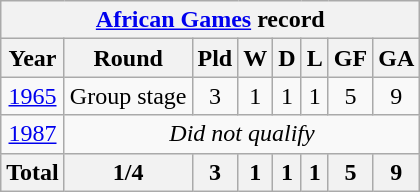<table class="wikitable" style="text-align: center;">
<tr>
<th colspan=9><a href='#'>African Games</a> record</th>
</tr>
<tr>
<th>Year</th>
<th>Round</th>
<th>Pld</th>
<th>W</th>
<th>D</th>
<th>L</th>
<th>GF</th>
<th>GA</th>
</tr>
<tr>
<td> <a href='#'>1965</a></td>
<td>Group stage</td>
<td>3</td>
<td>1</td>
<td>1</td>
<td>1</td>
<td>5</td>
<td>9</td>
</tr>
<tr>
<td> <a href='#'>1987</a></td>
<td colspan=7><em>Did not qualify</em></td>
</tr>
<tr>
<th><strong>Total</strong></th>
<th><strong>1/4</strong></th>
<th><strong>3</strong></th>
<th><strong>1</strong></th>
<th><strong>1</strong></th>
<th><strong>1</strong></th>
<th><strong>5</strong></th>
<th><strong>9</strong></th>
</tr>
</table>
